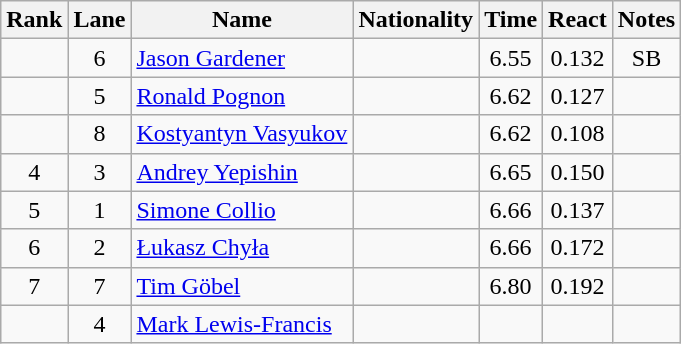<table class="wikitable sortable" style="text-align:center">
<tr>
<th>Rank</th>
<th>Lane</th>
<th>Name</th>
<th>Nationality</th>
<th>Time</th>
<th>React</th>
<th>Notes</th>
</tr>
<tr>
<td></td>
<td>6</td>
<td align="left"><a href='#'>Jason Gardener</a></td>
<td align=left></td>
<td>6.55</td>
<td>0.132</td>
<td>SB</td>
</tr>
<tr>
<td></td>
<td>5</td>
<td align="left"><a href='#'>Ronald Pognon</a></td>
<td align=left></td>
<td>6.62</td>
<td>0.127</td>
<td></td>
</tr>
<tr>
<td></td>
<td>8</td>
<td align="left"><a href='#'>Kostyantyn Vasyukov</a></td>
<td align=left></td>
<td>6.62</td>
<td>0.108</td>
<td></td>
</tr>
<tr>
<td>4</td>
<td>3</td>
<td align="left"><a href='#'>Andrey Yepishin</a></td>
<td align=left></td>
<td>6.65</td>
<td>0.150</td>
<td></td>
</tr>
<tr>
<td>5</td>
<td>1</td>
<td align="left"><a href='#'>Simone Collio</a></td>
<td align=left></td>
<td>6.66</td>
<td>0.137</td>
<td></td>
</tr>
<tr>
<td>6</td>
<td>2</td>
<td align="left"><a href='#'>Łukasz Chyła</a></td>
<td align=left></td>
<td>6.66</td>
<td>0.172</td>
<td></td>
</tr>
<tr>
<td>7</td>
<td>7</td>
<td align="left"><a href='#'>Tim Göbel</a></td>
<td align=left></td>
<td>6.80</td>
<td>0.192</td>
<td></td>
</tr>
<tr>
<td></td>
<td>4</td>
<td align="left"><a href='#'>Mark Lewis-Francis</a></td>
<td align=left></td>
<td></td>
<td></td>
<td></td>
</tr>
</table>
